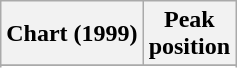<table class="wikitable sortable">
<tr>
<th align="left">Chart (1999)</th>
<th align="center">Peak<br>position</th>
</tr>
<tr>
</tr>
<tr>
</tr>
<tr>
</tr>
</table>
